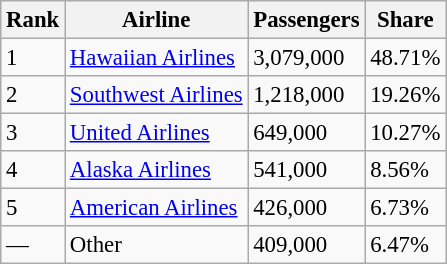<table class="wikitable sortable" style="font-size: 95%" width= align=>
<tr>
<th>Rank</th>
<th>Airline</th>
<th>Passengers</th>
<th>Share</th>
</tr>
<tr>
<td>1</td>
<td><a href='#'>Hawaiian Airlines</a></td>
<td>3,079,000</td>
<td>48.71%</td>
</tr>
<tr>
<td>2</td>
<td><a href='#'>Southwest Airlines</a></td>
<td>1,218,000</td>
<td>19.26%</td>
</tr>
<tr>
<td>3</td>
<td><a href='#'>United Airlines</a></td>
<td>649,000</td>
<td>10.27%</td>
</tr>
<tr>
<td>4</td>
<td><a href='#'>Alaska Airlines</a></td>
<td>541,000</td>
<td>8.56%</td>
</tr>
<tr>
<td>5</td>
<td><a href='#'>American Airlines</a></td>
<td>426,000</td>
<td>6.73%</td>
</tr>
<tr>
<td>—</td>
<td>Other</td>
<td>409,000</td>
<td>6.47%</td>
</tr>
</table>
